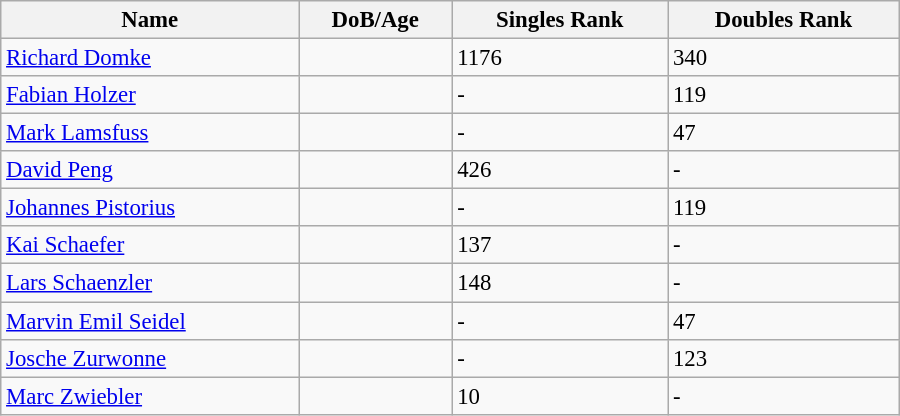<table class="wikitable"  style="width:600px; font-size:95%;">
<tr>
<th align="left">Name</th>
<th align="left">DoB/Age</th>
<th align="left">Singles Rank</th>
<th align="left">Doubles Rank</th>
</tr>
<tr>
<td><a href='#'>Richard Domke</a></td>
<td></td>
<td>1176</td>
<td>340</td>
</tr>
<tr>
<td><a href='#'>Fabian Holzer</a></td>
<td></td>
<td>-</td>
<td>119</td>
</tr>
<tr>
<td><a href='#'>Mark Lamsfuss</a></td>
<td></td>
<td>-</td>
<td>47</td>
</tr>
<tr>
<td><a href='#'>David Peng</a></td>
<td></td>
<td>426</td>
<td>-</td>
</tr>
<tr>
<td><a href='#'>Johannes Pistorius</a></td>
<td></td>
<td>-</td>
<td>119</td>
</tr>
<tr>
<td><a href='#'>Kai Schaefer</a></td>
<td></td>
<td>137</td>
<td>-</td>
</tr>
<tr>
<td><a href='#'>Lars Schaenzler</a></td>
<td></td>
<td>148</td>
<td>-</td>
</tr>
<tr>
<td><a href='#'>Marvin Emil Seidel</a></td>
<td></td>
<td>-</td>
<td>47</td>
</tr>
<tr>
<td><a href='#'>Josche Zurwonne</a></td>
<td></td>
<td>-</td>
<td>123</td>
</tr>
<tr>
<td><a href='#'>Marc Zwiebler</a></td>
<td></td>
<td>10</td>
<td>-</td>
</tr>
</table>
